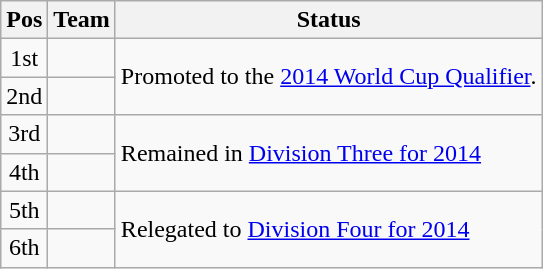<table class="wikitable">
<tr>
<th>Pos</th>
<th>Team</th>
<th>Status</th>
</tr>
<tr>
<td align="center">1st</td>
<td></td>
<td rowspan=2>Promoted to the <a href='#'>2014 World Cup Qualifier</a>.</td>
</tr>
<tr>
<td align="center">2nd</td>
<td></td>
</tr>
<tr>
<td align="center">3rd</td>
<td></td>
<td rowspan=2>Remained in <a href='#'>Division Three for 2014</a></td>
</tr>
<tr>
<td align="center">4th</td>
<td></td>
</tr>
<tr>
<td align="center">5th</td>
<td></td>
<td rowspan=2>Relegated to <a href='#'>Division Four for 2014</a></td>
</tr>
<tr>
<td align="center">6th</td>
<td></td>
</tr>
</table>
